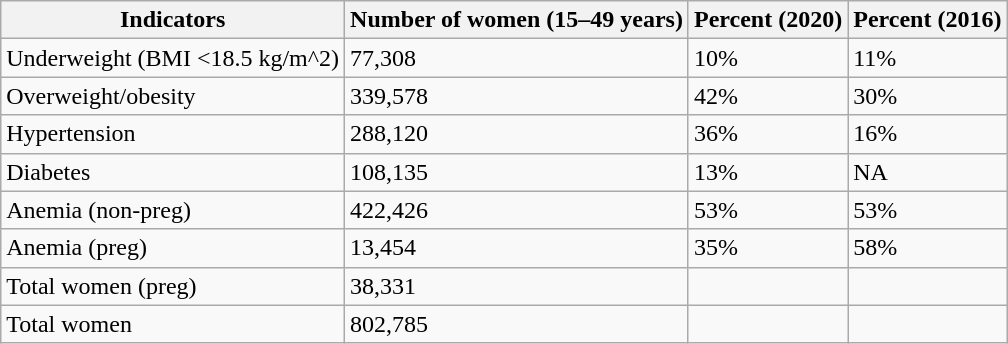<table class="wikitable sortable">
<tr>
<th>Indicators</th>
<th>Number of women (15–49 years)</th>
<th>Percent (2020)</th>
<th>Percent (2016)</th>
</tr>
<tr>
<td>Underweight (BMI <18.5 kg/m^2)</td>
<td>77,308</td>
<td>10%</td>
<td>11%</td>
</tr>
<tr>
<td>Overweight/obesity</td>
<td>339,578</td>
<td>42%</td>
<td>30%</td>
</tr>
<tr>
<td>Hypertension</td>
<td>288,120</td>
<td>36%</td>
<td>16%</td>
</tr>
<tr>
<td>Diabetes</td>
<td>108,135</td>
<td>13%</td>
<td>NA</td>
</tr>
<tr>
<td>Anemia (non-preg)</td>
<td>422,426</td>
<td>53%</td>
<td>53%</td>
</tr>
<tr>
<td>Anemia (preg)</td>
<td>13,454</td>
<td>35%</td>
<td>58%</td>
</tr>
<tr>
<td>Total women (preg)</td>
<td>38,331</td>
<td></td>
<td></td>
</tr>
<tr>
<td>Total women</td>
<td>802,785</td>
<td></td>
<td></td>
</tr>
</table>
